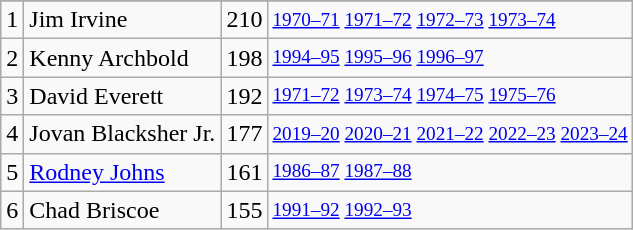<table class="wikitable">
<tr>
</tr>
<tr>
<td>1</td>
<td>Jim Irvine</td>
<td>210</td>
<td style="font-size:80%;"><a href='#'>1970–71</a> <a href='#'>1971–72</a> <a href='#'>1972–73</a> <a href='#'>1973–74</a></td>
</tr>
<tr>
<td>2</td>
<td>Kenny Archbold</td>
<td>198</td>
<td style="font-size:80%;"><a href='#'>1994–95</a> <a href='#'>1995–96</a> <a href='#'>1996–97</a></td>
</tr>
<tr>
<td>3</td>
<td>David Everett</td>
<td>192</td>
<td style="font-size:80%;"><a href='#'>1971–72</a> <a href='#'>1973–74</a> <a href='#'>1974–75</a> <a href='#'>1975–76</a></td>
</tr>
<tr>
<td>4</td>
<td>Jovan Blacksher Jr.</td>
<td>177</td>
<td style="font-size:80%;"><a href='#'>2019–20</a> <a href='#'>2020–21</a> <a href='#'>2021–22</a> <a href='#'>2022–23</a> <a href='#'>2023–24</a></td>
</tr>
<tr>
<td>5</td>
<td><a href='#'>Rodney Johns</a></td>
<td>161</td>
<td style="font-size:80%;"><a href='#'>1986–87</a> <a href='#'>1987–88</a></td>
</tr>
<tr>
<td>6</td>
<td>Chad Briscoe</td>
<td>155</td>
<td style="font-size:80%;"><a href='#'>1991–92</a> <a href='#'>1992–93</a></td>
</tr>
</table>
